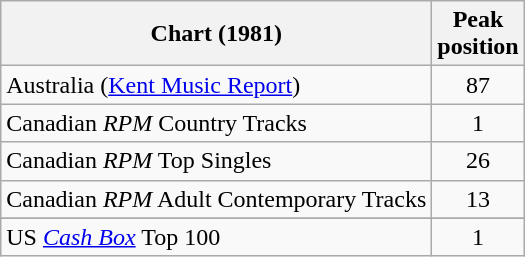<table class="wikitable sortable">
<tr>
<th align="left">Chart (1981)</th>
<th style="text-align:center;">Peak<br>position</th>
</tr>
<tr>
<td>Australia (<a href='#'>Kent Music Report</a>)</td>
<td style="text-align:center;">87</td>
</tr>
<tr>
<td align="left">Canadian <em>RPM</em> Country Tracks</td>
<td style="text-align:center;">1</td>
</tr>
<tr>
<td align="left">Canadian <em>RPM</em> Top Singles</td>
<td style="text-align:center;">26</td>
</tr>
<tr>
<td align="left">Canadian <em>RPM</em> Adult Contemporary Tracks</td>
<td style="text-align:center;">13</td>
</tr>
<tr>
</tr>
<tr>
</tr>
<tr>
</tr>
<tr>
</tr>
<tr>
<td align="left">US <em><a href='#'>Cash Box</a></em> Top 100</td>
<td style="text-align:center;">1</td>
</tr>
</table>
